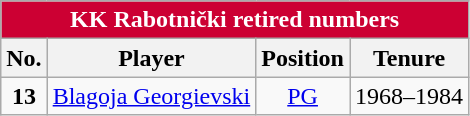<table class="wikitable" style="text-align:center">
<tr>
<th colspan="4" style="background:#cc0033; color:white">KK Rabotnički retired numbers</th>
</tr>
<tr>
<th>No.</th>
<th>Player</th>
<th>Position</th>
<th>Tenure</th>
</tr>
<tr>
<td><strong>13</strong></td>
<td><a href='#'>Blagoja Georgievski</a></td>
<td><a href='#'>PG</a></td>
<td>1968–1984</td>
</tr>
</table>
